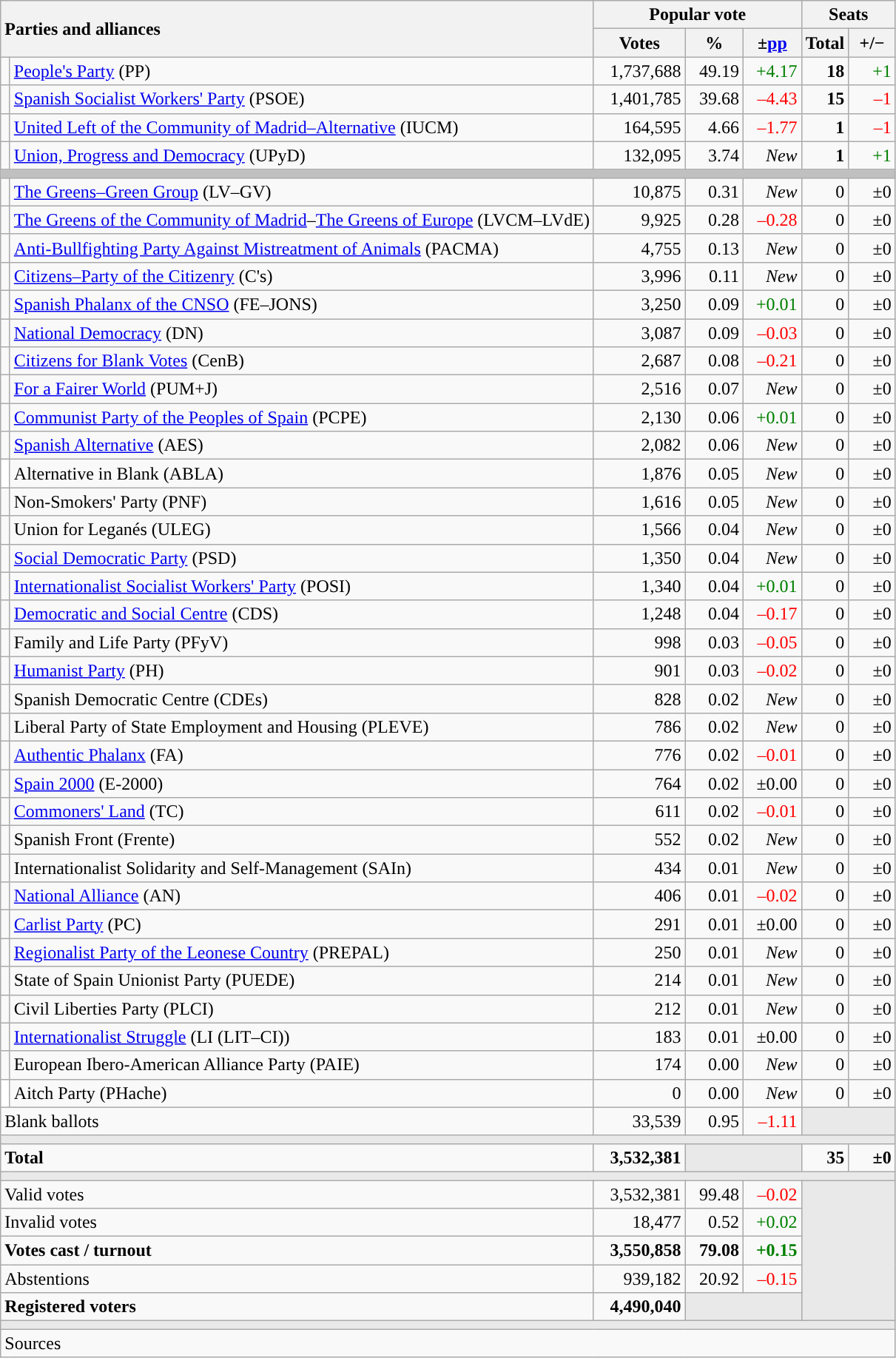<table class="wikitable" style="text-align:right;">
<tr>
<th style="text-align:left;" rowspan="2" colspan="2" width="525">Parties and alliances</th>
<th colspan="3">Popular vote</th>
<th colspan="2">Seats</th>
</tr>
<tr>
<th width="75">Votes</th>
<th width="45">%</th>
<th width="45">±<a href='#'>pp</a></th>
<th width="35">Total</th>
<th width="35">+/−</th>
</tr>
<tr>
<td width="1" style="color:inherit;background:"></td>
<td align="left"><a href='#'>People's Party</a> (PP)</td>
<td>1,737,688</td>
<td>49.19</td>
<td style="color:green;">+4.17</td>
<td><strong>18</strong></td>
<td style="color:green;">+1</td>
</tr>
<tr>
<td style="color:inherit;background:"></td>
<td align="left"><a href='#'>Spanish Socialist Workers' Party</a> (PSOE)</td>
<td>1,401,785</td>
<td>39.68</td>
<td style="color:red;">–4.43</td>
<td><strong>15</strong></td>
<td style="color:red;">–1</td>
</tr>
<tr>
<td style="color:inherit;background:"></td>
<td align="left"><a href='#'>United Left of the Community of Madrid–Alternative</a> (IUCM)</td>
<td>164,595</td>
<td>4.66</td>
<td style="color:red;">–1.77</td>
<td><strong>1</strong></td>
<td style="color:red;">–1</td>
</tr>
<tr>
<td style="color:inherit;background:"></td>
<td align="left"><a href='#'>Union, Progress and Democracy</a> (UPyD)</td>
<td>132,095</td>
<td>3.74</td>
<td><em>New</em></td>
<td><strong>1</strong></td>
<td style="color:green;">+1</td>
</tr>
<tr>
<td colspan="7" bgcolor="#C0C0C0"></td>
</tr>
<tr>
<td style="color:inherit;background:"></td>
<td align="left"><a href='#'>The Greens–Green Group</a> (LV–GV)</td>
<td>10,875</td>
<td>0.31</td>
<td><em>New</em></td>
<td>0</td>
<td>±0</td>
</tr>
<tr>
<td style="color:inherit;background:"></td>
<td align="left"><a href='#'>The Greens of the Community of Madrid</a>–<a href='#'>The Greens of Europe</a> (LVCM–LVdE)</td>
<td>9,925</td>
<td>0.28</td>
<td style="color:red;">–0.28</td>
<td>0</td>
<td>±0</td>
</tr>
<tr>
<td style="color:inherit;background:"></td>
<td align="left"><a href='#'>Anti-Bullfighting Party Against Mistreatment of Animals</a> (PACMA)</td>
<td>4,755</td>
<td>0.13</td>
<td><em>New</em></td>
<td>0</td>
<td>±0</td>
</tr>
<tr>
<td style="color:inherit;background:"></td>
<td align="left"><a href='#'>Citizens–Party of the Citizenry</a> (C's)</td>
<td>3,996</td>
<td>0.11</td>
<td><em>New</em></td>
<td>0</td>
<td>±0</td>
</tr>
<tr>
<td style="color:inherit;background:"></td>
<td align="left"><a href='#'>Spanish Phalanx of the CNSO</a> (FE–JONS)</td>
<td>3,250</td>
<td>0.09</td>
<td style="color:green;">+0.01</td>
<td>0</td>
<td>±0</td>
</tr>
<tr>
<td style="color:inherit;background:"></td>
<td align="left"><a href='#'>National Democracy</a> (DN)</td>
<td>3,087</td>
<td>0.09</td>
<td style="color:red;">–0.03</td>
<td>0</td>
<td>±0</td>
</tr>
<tr>
<td style="color:inherit;background:"></td>
<td align="left"><a href='#'>Citizens for Blank Votes</a> (CenB)</td>
<td>2,687</td>
<td>0.08</td>
<td style="color:red;">–0.21</td>
<td>0</td>
<td>±0</td>
</tr>
<tr>
<td style="color:inherit;background:"></td>
<td align="left"><a href='#'>For a Fairer World</a> (PUM+J)</td>
<td>2,516</td>
<td>0.07</td>
<td><em>New</em></td>
<td>0</td>
<td>±0</td>
</tr>
<tr>
<td style="color:inherit;background:"></td>
<td align="left"><a href='#'>Communist Party of the Peoples of Spain</a> (PCPE)</td>
<td>2,130</td>
<td>0.06</td>
<td style="color:green;">+0.01</td>
<td>0</td>
<td>±0</td>
</tr>
<tr>
<td style="color:inherit;background:"></td>
<td align="left"><a href='#'>Spanish Alternative</a> (AES)</td>
<td>2,082</td>
<td>0.06</td>
<td><em>New</em></td>
<td>0</td>
<td>±0</td>
</tr>
<tr>
<td bgcolor="white"></td>
<td align="left">Alternative in Blank (ABLA)</td>
<td>1,876</td>
<td>0.05</td>
<td><em>New</em></td>
<td>0</td>
<td>±0</td>
</tr>
<tr>
<td style="color:inherit;background:"></td>
<td align="left">Non-Smokers' Party (PNF)</td>
<td>1,616</td>
<td>0.05</td>
<td><em>New</em></td>
<td>0</td>
<td>±0</td>
</tr>
<tr>
<td style="color:inherit;background:"></td>
<td align="left">Union for Leganés (ULEG)</td>
<td>1,566</td>
<td>0.04</td>
<td><em>New</em></td>
<td>0</td>
<td>±0</td>
</tr>
<tr>
<td style="color:inherit;background:"></td>
<td align="left"><a href='#'>Social Democratic Party</a> (PSD)</td>
<td>1,350</td>
<td>0.04</td>
<td><em>New</em></td>
<td>0</td>
<td>±0</td>
</tr>
<tr>
<td style="color:inherit;background:"></td>
<td align="left"><a href='#'>Internationalist Socialist Workers' Party</a> (POSI)</td>
<td>1,340</td>
<td>0.04</td>
<td style="color:green;">+0.01</td>
<td>0</td>
<td>±0</td>
</tr>
<tr>
<td style="color:inherit;background:"></td>
<td align="left"><a href='#'>Democratic and Social Centre</a> (CDS)</td>
<td>1,248</td>
<td>0.04</td>
<td style="color:red;">–0.17</td>
<td>0</td>
<td>±0</td>
</tr>
<tr>
<td style="color:inherit;background:"></td>
<td align="left">Family and Life Party (PFyV)</td>
<td>998</td>
<td>0.03</td>
<td style="color:red;">–0.05</td>
<td>0</td>
<td>±0</td>
</tr>
<tr>
<td style="color:inherit;background:"></td>
<td align="left"><a href='#'>Humanist Party</a> (PH)</td>
<td>901</td>
<td>0.03</td>
<td style="color:red;">–0.02</td>
<td>0</td>
<td>±0</td>
</tr>
<tr>
<td style="color:inherit;background:"></td>
<td align="left">Spanish Democratic Centre (CDEs)</td>
<td>828</td>
<td>0.02</td>
<td><em>New</em></td>
<td>0</td>
<td>±0</td>
</tr>
<tr>
<td style="color:inherit;background:"></td>
<td align="left">Liberal Party of State Employment and Housing (PLEVE)</td>
<td>786</td>
<td>0.02</td>
<td><em>New</em></td>
<td>0</td>
<td>±0</td>
</tr>
<tr>
<td style="color:inherit;background:"></td>
<td align="left"><a href='#'>Authentic Phalanx</a> (FA)</td>
<td>776</td>
<td>0.02</td>
<td style="color:red;">–0.01</td>
<td>0</td>
<td>±0</td>
</tr>
<tr>
<td style="color:inherit;background:"></td>
<td align="left"><a href='#'>Spain 2000</a> (E-2000)</td>
<td>764</td>
<td>0.02</td>
<td>±0.00</td>
<td>0</td>
<td>±0</td>
</tr>
<tr>
<td style="color:inherit;background:"></td>
<td align="left"><a href='#'>Commoners' Land</a> (TC)</td>
<td>611</td>
<td>0.02</td>
<td style="color:red;">–0.01</td>
<td>0</td>
<td>±0</td>
</tr>
<tr>
<td style="color:inherit;background:"></td>
<td align="left">Spanish Front (Frente)</td>
<td>552</td>
<td>0.02</td>
<td><em>New</em></td>
<td>0</td>
<td>±0</td>
</tr>
<tr>
<td style="color:inherit;background:"></td>
<td align="left">Internationalist Solidarity and Self-Management (SAIn)</td>
<td>434</td>
<td>0.01</td>
<td><em>New</em></td>
<td>0</td>
<td>±0</td>
</tr>
<tr>
<td style="color:inherit;background:"></td>
<td align="left"><a href='#'>National Alliance</a> (AN)</td>
<td>406</td>
<td>0.01</td>
<td style="color:red;">–0.02</td>
<td>0</td>
<td>±0</td>
</tr>
<tr>
<td style="color:inherit;background:"></td>
<td align="left"><a href='#'>Carlist Party</a> (PC)</td>
<td>291</td>
<td>0.01</td>
<td>±0.00</td>
<td>0</td>
<td>±0</td>
</tr>
<tr>
<td style="color:inherit;background:"></td>
<td align="left"><a href='#'>Regionalist Party of the Leonese Country</a> (PREPAL)</td>
<td>250</td>
<td>0.01</td>
<td><em>New</em></td>
<td>0</td>
<td>±0</td>
</tr>
<tr>
<td style="color:inherit;background:"></td>
<td align="left">State of Spain Unionist Party (PUEDE)</td>
<td>214</td>
<td>0.01</td>
<td><em>New</em></td>
<td>0</td>
<td>±0</td>
</tr>
<tr>
<td style="color:inherit;background:"></td>
<td align="left">Civil Liberties Party (PLCI)</td>
<td>212</td>
<td>0.01</td>
<td><em>New</em></td>
<td>0</td>
<td>±0</td>
</tr>
<tr>
<td style="color:inherit;background:"></td>
<td align="left"><a href='#'>Internationalist Struggle</a> (LI (LIT–CI))</td>
<td>183</td>
<td>0.01</td>
<td>±0.00</td>
<td>0</td>
<td>±0</td>
</tr>
<tr>
<td style="color:inherit;background:"></td>
<td align="left">European Ibero-American Alliance Party (PAIE)</td>
<td>174</td>
<td>0.00</td>
<td><em>New</em></td>
<td>0</td>
<td>±0</td>
</tr>
<tr>
<td bgcolor="white"></td>
<td align="left">Aitch Party (PHache)</td>
<td>0</td>
<td>0.00</td>
<td><em>New</em></td>
<td>0</td>
<td>±0</td>
</tr>
<tr>
<td align="left" colspan="2">Blank ballots</td>
<td>33,539</td>
<td>0.95</td>
<td style="color:red;">–1.11</td>
<td bgcolor="#E9E9E9" colspan="2"></td>
</tr>
<tr>
<td colspan="7" bgcolor="#E9E9E9"></td>
</tr>
<tr style="font-weight:bold;">
<td align="left" colspan="2">Total</td>
<td>3,532,381</td>
<td bgcolor="#E9E9E9" colspan="2"></td>
<td>35</td>
<td>±0</td>
</tr>
<tr>
<td colspan="7" bgcolor="#E9E9E9"></td>
</tr>
<tr>
<td align="left" colspan="2">Valid votes</td>
<td>3,532,381</td>
<td>99.48</td>
<td style="color:red;">–0.02</td>
<td bgcolor="#E9E9E9" colspan="2" rowspan="5"></td>
</tr>
<tr>
<td align="left" colspan="2">Invalid votes</td>
<td>18,477</td>
<td>0.52</td>
<td style="color:green;">+0.02</td>
</tr>
<tr style="font-weight:bold;">
<td align="left" colspan="2">Votes cast / turnout</td>
<td>3,550,858</td>
<td>79.08</td>
<td style="color:green;">+0.15</td>
</tr>
<tr>
<td align="left" colspan="2">Abstentions</td>
<td>939,182</td>
<td>20.92</td>
<td style="color:red;">–0.15</td>
</tr>
<tr style="font-weight:bold;">
<td align="left" colspan="2">Registered voters</td>
<td>4,490,040</td>
<td bgcolor="#E9E9E9" colspan="2"></td>
</tr>
<tr>
<td colspan="7" bgcolor="#E9E9E9"></td>
</tr>
<tr>
<td align="left" colspan="7">Sources</td>
</tr>
</table>
